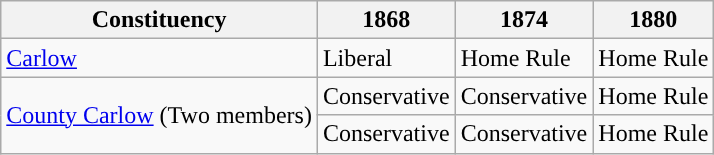<table class="wikitable">
<tr>
<th>Constituency</th>
<th>1868</th>
<th>1874</th>
<th>1880</th>
</tr>
<tr>
<td><a href='#'>Carlow</a></td>
<td>Liberal</td>
<td>Home Rule</td>
<td>Home Rule</td>
</tr>
<tr>
<td rowspan="2"><a href='#'>County Carlow</a> (Two members)</td>
<td>Conservative</td>
<td>Conservative</td>
<td>Home Rule</td>
</tr>
<tr>
<td>Conservative</td>
<td>Conservative</td>
<td>Home Rule</td>
</tr>
</table>
